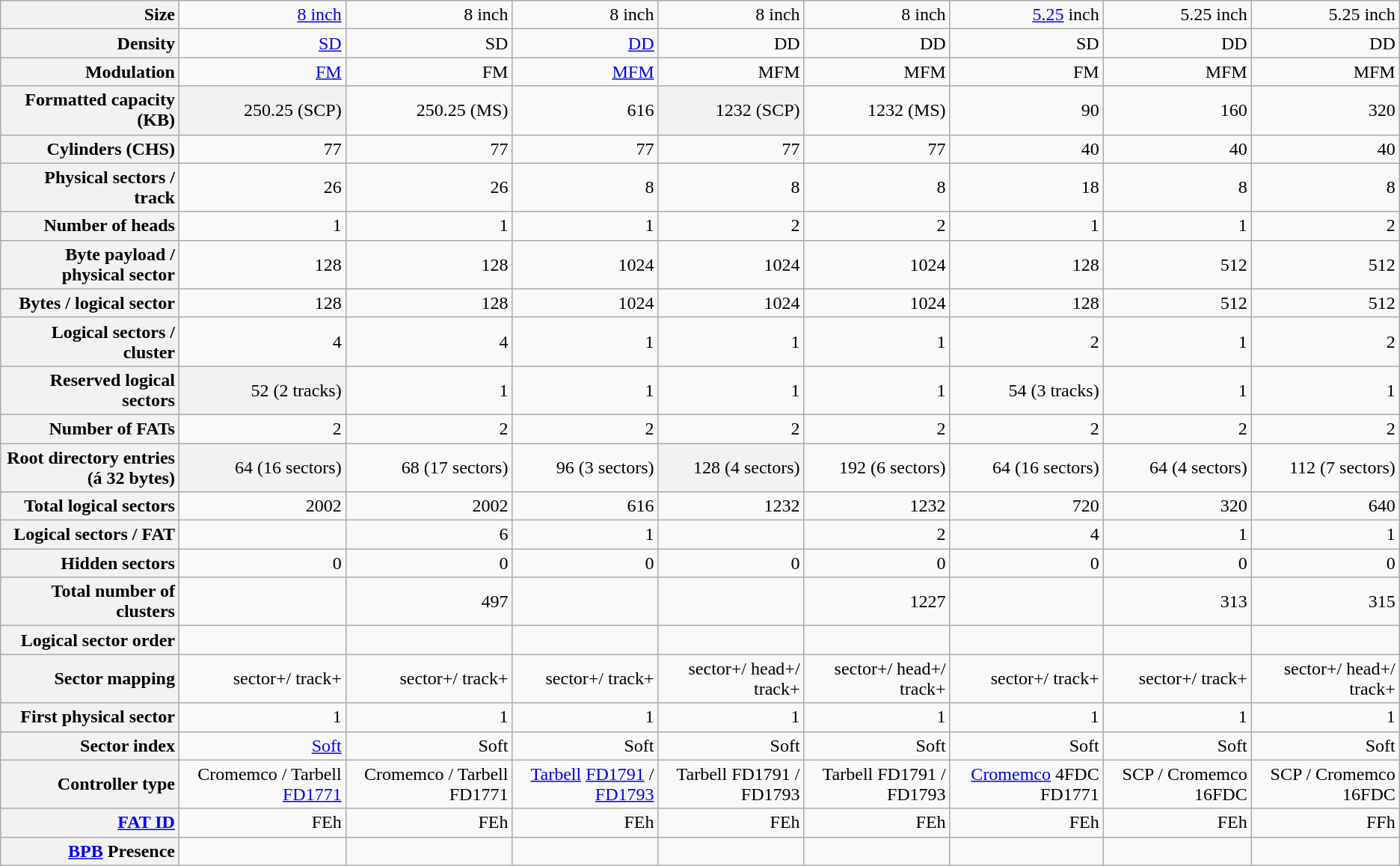<table class="wikitable" style="text-align:right;">
<tr>
<th style="text-align:right;">Size</th>
<td><a href='#'>8 inch</a></td>
<td>8 inch</td>
<td>8 inch</td>
<td>8 inch</td>
<td>8 inch</td>
<td><a href='#'>5.25</a> inch</td>
<td>5.25 inch</td>
<td>5.25 inch</td>
</tr>
<tr>
<th style="text-align:right;">Density</th>
<td><a href='#'>SD</a></td>
<td>SD</td>
<td><a href='#'>DD</a></td>
<td>DD</td>
<td>DD</td>
<td>SD</td>
<td>DD</td>
<td>DD</td>
</tr>
<tr>
<th style="text-align:right;">Modulation</th>
<td><a href='#'>FM</a></td>
<td>FM</td>
<td><a href='#'>MFM</a></td>
<td>MFM</td>
<td>MFM</td>
<td>FM</td>
<td>MFM</td>
<td>MFM</td>
</tr>
<tr>
<th style="text-align:right;">Formatted capacity (KB)</th>
<td style="background:#F2F2F2;">250.25 (SCP)</td>
<td>250.25 (MS)</td>
<td>616</td>
<td style="background:#F2F2F2;">1232 (SCP)</td>
<td>1232 (MS)</td>
<td>90</td>
<td>160</td>
<td>320</td>
</tr>
<tr>
<th style="text-align:right;">Cylinders (CHS)</th>
<td>77</td>
<td>77</td>
<td>77</td>
<td>77</td>
<td>77</td>
<td>40</td>
<td>40</td>
<td>40</td>
</tr>
<tr>
<th style="text-align:right;">Physical sectors / track</th>
<td>26</td>
<td>26</td>
<td>8</td>
<td>8</td>
<td>8</td>
<td>18</td>
<td>8</td>
<td>8</td>
</tr>
<tr>
<th style="text-align:right;">Number of heads</th>
<td>1</td>
<td>1</td>
<td>1</td>
<td>2</td>
<td>2</td>
<td>1</td>
<td>1</td>
<td>2</td>
</tr>
<tr>
<th style="text-align:right;">Byte payload / physical sector</th>
<td>128</td>
<td>128</td>
<td>1024</td>
<td>1024</td>
<td>1024</td>
<td>128</td>
<td>512</td>
<td>512</td>
</tr>
<tr>
<th style="text-align:right;">Bytes / logical sector</th>
<td>128</td>
<td>128</td>
<td>1024</td>
<td>1024</td>
<td>1024</td>
<td>128</td>
<td>512</td>
<td>512</td>
</tr>
<tr>
<th style="text-align:right;">Logical sectors / cluster</th>
<td>4</td>
<td>4</td>
<td>1</td>
<td>1</td>
<td>1</td>
<td>2</td>
<td>1</td>
<td>2</td>
</tr>
<tr>
<th style="text-align:right;">Reserved logical sectors</th>
<td style="background:#F2F2F2;">52 (2 tracks)</td>
<td>1</td>
<td>1</td>
<td>1</td>
<td>1</td>
<td>54 (3 tracks)</td>
<td>1</td>
<td>1</td>
</tr>
<tr>
<th style="text-align:right;">Number of FATs</th>
<td>2</td>
<td>2</td>
<td>2</td>
<td>2</td>
<td>2</td>
<td>2</td>
<td>2</td>
<td>2</td>
</tr>
<tr>
<th style="text-align:right;">Root directory entries<br>(á 32 bytes)</th>
<td style="background:#F2F2F2;">64 (16 sectors)</td>
<td>68 (17 sectors)</td>
<td>96 (3 sectors)</td>
<td style="background:#F2F2F2;">128 (4 sectors)</td>
<td>192 (6 sectors)</td>
<td>64 (16 sectors)</td>
<td>64 (4 sectors)</td>
<td>112 (7 sectors)</td>
</tr>
<tr>
<th style="text-align:right;">Total logical sectors</th>
<td>2002</td>
<td>2002</td>
<td>616</td>
<td>1232</td>
<td>1232</td>
<td>720</td>
<td>320</td>
<td>640</td>
</tr>
<tr>
<th style="text-align:right;">Logical sectors / FAT</th>
<td></td>
<td>6</td>
<td>1</td>
<td></td>
<td>2</td>
<td>4</td>
<td>1</td>
<td>1</td>
</tr>
<tr>
<th style="text-align:right;">Hidden sectors</th>
<td>0</td>
<td>0</td>
<td>0</td>
<td>0</td>
<td>0</td>
<td>0</td>
<td>0</td>
<td>0</td>
</tr>
<tr>
<th style="text-align:right;">Total number of clusters</th>
<td></td>
<td>497</td>
<td></td>
<td></td>
<td>1227</td>
<td></td>
<td>313</td>
<td>315</td>
</tr>
<tr>
<th style="text-align:right;">Logical sector order</th>
<td></td>
<td></td>
<td></td>
<td></td>
<td></td>
<td></td>
<td></td>
<td></td>
</tr>
<tr>
<th style="text-align:right;">Sector mapping</th>
<td>sector+/ track+</td>
<td>sector+/ track+</td>
<td>sector+/ track+</td>
<td>sector+/ head+/ track+</td>
<td>sector+/ head+/ track+</td>
<td>sector+/ track+</td>
<td>sector+/ track+</td>
<td>sector+/ head+/ track+</td>
</tr>
<tr>
<th style="text-align:right;">First physical sector</th>
<td>1</td>
<td>1</td>
<td> 1</td>
<td>1</td>
<td>1</td>
<td>1</td>
<td>1</td>
<td>1</td>
</tr>
<tr>
<th style="text-align:right;">Sector index</th>
<td><a href='#'>Soft</a></td>
<td>Soft</td>
<td> Soft</td>
<td>Soft</td>
<td>Soft</td>
<td>Soft</td>
<td>Soft</td>
<td>Soft</td>
</tr>
<tr>
<th style="text-align:right;">Controller type</th>
<td>Cromemco / Tarbell <a href='#'>FD1771</a></td>
<td>Cromemco / Tarbell FD1771</td>
<td><a href='#'>Tarbell</a> <a href='#'>FD1791</a> / <a href='#'>FD1793</a></td>
<td>Tarbell FD1791 / FD1793</td>
<td>Tarbell FD1791 / FD1793</td>
<td><a href='#'>Cromemco</a> 4FDC FD1771</td>
<td>SCP / Cromemco 16FDC</td>
<td>SCP / Cromemco 16FDC</td>
</tr>
<tr>
<th style="text-align:right;"><a href='#'>FAT ID</a></th>
<td>FEh</td>
<td>FEh</td>
<td>FEh</td>
<td>FEh</td>
<td>FEh</td>
<td>FEh</td>
<td>FEh</td>
<td>FFh</td>
</tr>
<tr>
<th style="text-align:right;"><a href='#'>BPB</a> Presence</th>
<td></td>
<td></td>
<td></td>
<td></td>
<td></td>
<td></td>
<td></td>
<td></td>
</tr>
</table>
